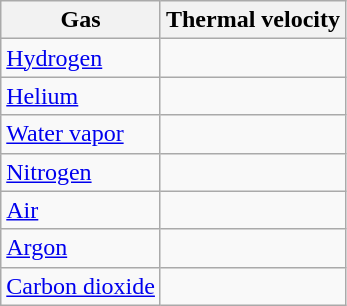<table class="wikitable">
<tr>
<th>Gas</th>
<th>Thermal velocity</th>
</tr>
<tr>
<td><a href='#'>Hydrogen</a></td>
<td></td>
</tr>
<tr>
<td><a href='#'>Helium</a></td>
<td></td>
</tr>
<tr>
<td><a href='#'>Water vapor</a></td>
<td></td>
</tr>
<tr>
<td><a href='#'>Nitrogen</a></td>
<td></td>
</tr>
<tr>
<td><a href='#'>Air</a></td>
<td></td>
</tr>
<tr>
<td><a href='#'>Argon</a></td>
<td></td>
</tr>
<tr>
<td><a href='#'>Carbon dioxide</a></td>
<td></td>
</tr>
</table>
